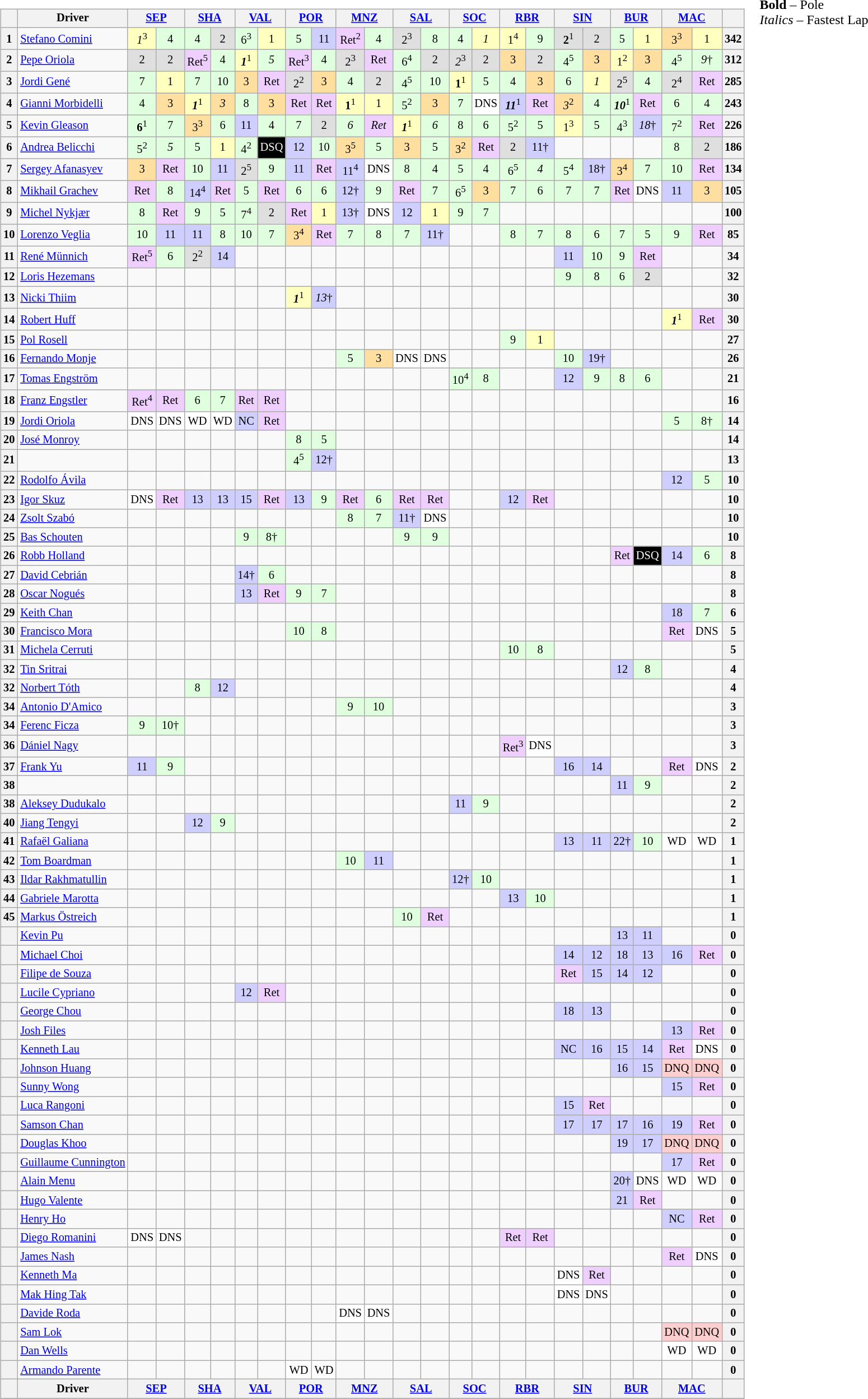<table>
<tr>
<td valign="top"><br><table align=left| class="wikitable" style="font-size: 85%; text-align: center">
<tr valign="top">
<th valign=middle></th>
<th valign=middle>Driver</th>
<th colspan=2><a href='#'>SEP</a><br></th>
<th colspan=2><a href='#'>SHA</a><br></th>
<th colspan=2><a href='#'>VAL</a><br></th>
<th colspan=2><a href='#'>POR</a><br></th>
<th colspan=2><a href='#'>MNZ</a><br></th>
<th colspan=2><a href='#'>SAL</a><br></th>
<th colspan=2><a href='#'>SOC</a><br></th>
<th colspan=2><a href='#'>RBR</a><br></th>
<th colspan=2><a href='#'>SIN</a><br></th>
<th colspan=2><a href='#'>BUR</a><br></th>
<th colspan=2><a href='#'>MAC</a><br></th>
<th valign=middle>  </th>
</tr>
<tr>
<th>1</th>
<td align=left> <a href='#'>Stefano Comini</a></td>
<td style="background:#ffffbf;"><em>1</em><sup>3</sup></td>
<td style="background:#dfffdf;">4</td>
<td style="background:#dfffdf;">4</td>
<td style="background:#dfdfdf;">2</td>
<td style="background:#dfffdf;">6<sup>3</sup></td>
<td style="background:#ffffbf;">1</td>
<td style="background:#dfffdf;">5</td>
<td style="background:#cfcfff;">11</td>
<td style="background:#efcfff;">Ret<sup>2</sup></td>
<td style="background:#dfffdf;">4</td>
<td style="background:#dfdfdf;">2<sup>3</sup></td>
<td style="background:#dfffdf;">8</td>
<td style="background:#dfffdf;">4</td>
<td style="background:#ffffbf;"><em>1</em></td>
<td style="background:#ffffbf;">1<sup>4</sup></td>
<td style="background:#dfffdf;">9</td>
<td style="background:#dfdfdf;"><strong>2</strong><sup>1</sup></td>
<td style="background:#dfdfdf;">2</td>
<td style="background:#dfffdf;">5</td>
<td style="background:#ffffbf;">1</td>
<td style="background:#ffdf9f;">3<sup>3</sup></td>
<td style="background:#ffffbf;">1</td>
<th>342</th>
</tr>
<tr>
<th>2</th>
<td align=left> <a href='#'>Pepe Oriola</a></td>
<td style="background:#dfdfdf;">2</td>
<td style="background:#dfdfdf;">2</td>
<td style="background:#efcfff;">Ret<sup>5</sup></td>
<td style="background:#dfffdf;">4</td>
<td style="background:#ffffbf;"><strong><em>1</em></strong><sup>1</sup></td>
<td style="background:#dfffdf;"><em>5</em></td>
<td style="background:#efcfff;">Ret<sup>3</sup></td>
<td style="background:#dfffdf;">4</td>
<td style="background:#dfdfdf;">2<sup>3</sup></td>
<td style="background:#efcfff;">Ret</td>
<td style="background:#dfffdf;">6<sup>4</sup></td>
<td style="background:#dfdfdf;">2</td>
<td style="background:#dfdfdf;"><em>2</em><sup>3</sup></td>
<td style="background:#dfdfdf;">2</td>
<td style="background:#ffdf9f;">3</td>
<td style="background:#dfdfdf;">2</td>
<td style="background:#dfffdf;">4<sup>5</sup></td>
<td style="background:#ffdf9f;">3</td>
<td style="background:#ffffbf;">1<sup>2</sup></td>
<td style="background:#ffdf9f;">3</td>
<td style="background:#dfffdf;">4<sup>5</sup></td>
<td style="background:#dfffdf;"><em>9</em>†</td>
<th>312</th>
</tr>
<tr>
<th>3</th>
<td align=left> <a href='#'>Jordi Gené</a></td>
<td style="background:#dfffdf;">7</td>
<td style="background:#ffffbf;">1</td>
<td style="background:#dfffdf;">7</td>
<td style="background:#dfffdf;">10</td>
<td style="background:#ffdf9f;">3</td>
<td style="background:#efcfff;">Ret</td>
<td style="background:#dfdfdf;">2<sup>2</sup></td>
<td style="background:#ffdf9f;">3</td>
<td style="background:#dfffdf;">4</td>
<td style="background:#dfdfdf;">2</td>
<td style="background:#dfffdf;">4<sup>5</sup></td>
<td style="background:#dfffdf;">10</td>
<td style="background:#ffffbf;"><strong>1</strong><sup>1</sup></td>
<td style="background:#dfffdf;">5</td>
<td style="background:#dfffdf;">4</td>
<td style="background:#ffdf9f;">3</td>
<td style="background:#dfffdf;">6</td>
<td style="background:#ffffbf;"><em>1</em></td>
<td style="background:#dfdfdf;">2<sup>5</sup></td>
<td style="background:#dfffdf;">4</td>
<td style="background:#dfdfdf;">2<sup>4</sup></td>
<td style="background:#efcfff;">Ret</td>
<th>285</th>
</tr>
<tr>
<th>4</th>
<td align=left> <a href='#'>Gianni Morbidelli</a></td>
<td style="background:#dfffdf;">4</td>
<td style="background:#ffdf9f;">3</td>
<td style="background:#ffffbf;"><strong><em>1</em></strong><sup>1</sup></td>
<td style="background:#ffdf9f;"><em>3</em></td>
<td style="background:#dfffdf;">8</td>
<td style="background:#ffdf9f;">3</td>
<td style="background:#efcfff;">Ret</td>
<td style="background:#efcfff;">Ret</td>
<td style="background:#ffffbf;"><strong>1</strong><sup>1</sup></td>
<td style="background:#ffffbf;">1</td>
<td style="background:#dfffdf;">5<sup>2</sup></td>
<td style="background:#ffdf9f;">3</td>
<td style="background:#dfffdf;">7</td>
<td style="background:#ffffff;">DNS</td>
<td style="background:#cfcfff;"><strong><em>11</em></strong><sup>1</sup></td>
<td style="background:#efcfff;">Ret</td>
<td style="background:#ffdf9f;"><em>3</em><sup>2</sup></td>
<td style="background:#dfffdf;">4</td>
<td style="background:#dfffdf;"><strong><em>10</em></strong><sup>1</sup></td>
<td style="background:#efcfff;">Ret</td>
<td style="background:#dfffdf;">6</td>
<td style="background:#dfffdf;">4</td>
<th>243</th>
</tr>
<tr>
<th>5</th>
<td align=left> <a href='#'>Kevin Gleason</a></td>
<td style="background:#dfffdf;"><strong>6</strong><sup>1</sup></td>
<td style="background:#dfffdf;">7</td>
<td style="background:#ffdf9f;">3<sup>3</sup></td>
<td style="background:#dfffdf;">6</td>
<td style="background:#cfcfff;">11</td>
<td style="background:#dfffdf;">4</td>
<td style="background:#dfffdf;">7</td>
<td style="background:#dfdfdf;">2</td>
<td style="background:#dfffdf;"><em>6</em></td>
<td style="background:#efcfff;"><em>Ret</em></td>
<td style="background:#ffffbf;"><strong><em>1</em></strong><sup>1</sup></td>
<td style="background:#dfffdf;"><em>6</em></td>
<td style="background:#dfffdf;">8</td>
<td style="background:#dfffdf;">6</td>
<td style="background:#dfffdf;">5<sup>2</sup></td>
<td style="background:#dfffdf;">5</td>
<td style="background:#ffffbf;">1<sup>3</sup></td>
<td style="background:#dfffdf;">5</td>
<td style="background:#dfffdf;">4<sup>3</sup></td>
<td style="background:#cfcfff;"><em>18</em>†</td>
<td style="background:#dfffdf;">7<sup>2</sup></td>
<td style="background:#efcfff;">Ret</td>
<th>226</th>
</tr>
<tr>
<th>6</th>
<td align=left> <a href='#'>Andrea Belicchi</a></td>
<td style="background:#dfffdf;">5<sup>2</sup></td>
<td style="background:#dfffdf;"><em>5</em></td>
<td style="background:#dfffdf;">5</td>
<td style="background:#ffffbf;">1</td>
<td style="background:#dfffdf;">4<sup>2</sup></td>
<td style="background:#000000; color:white">DSQ</td>
<td style="background:#cfcfff;">12</td>
<td style="background:#dfffdf;">10</td>
<td style="background:#ffdf9f;">3<sup>5</sup></td>
<td style="background:#dfffdf;">5</td>
<td style="background:#ffdf9f;">3</td>
<td style="background:#dfffdf;">5</td>
<td style="background:#ffdf9f;">3<sup>2</sup></td>
<td style="background:#efcfff;">Ret</td>
<td style="background:#dfdfdf;">2</td>
<td style="background:#cfcfff;">11†</td>
<td></td>
<td></td>
<td></td>
<td></td>
<td style="background:#dfffdf;">8</td>
<td style="background:#dfdfdf;">2</td>
<th>186</th>
</tr>
<tr>
<th>7</th>
<td align=left> <a href='#'>Sergey Afanasyev</a></td>
<td style="background:#ffdf9f;">3</td>
<td style="background:#efcfff;">Ret</td>
<td style="background:#dfffdf;">10</td>
<td style="background:#cfcfff;">11</td>
<td style="background:#dfdfdf;">2<sup>5</sup></td>
<td style="background:#dfffdf;">9</td>
<td style="background:#cfcfff;">11</td>
<td style="background:#efcfff;">Ret</td>
<td style="background:#cfcfff;">11<sup>4</sup></td>
<td style="background:#ffffff;">DNS</td>
<td style="background:#dfffdf;">8</td>
<td style="background:#dfffdf;">4</td>
<td style="background:#dfffdf;">5</td>
<td style="background:#dfffdf;">4</td>
<td style="background:#dfffdf;">6<sup>5</sup></td>
<td style="background:#dfffdf;"><em>4</em></td>
<td style="background:#dfffdf;">5<sup>4</sup></td>
<td style="background:#cfcfff;">18†</td>
<td style="background:#ffdf9f;">3<sup>4</sup></td>
<td style="background:#dfffdf;">7</td>
<td style="background:#dfffdf;">10</td>
<td style="background:#efcfff;">Ret</td>
<th>134</th>
</tr>
<tr>
<th>8</th>
<td align=left> <a href='#'>Mikhail Grachev</a></td>
<td style="background:#efcfff;">Ret</td>
<td style="background:#dfffdf;">8</td>
<td style="background:#cfcfff;">14<sup>4</sup></td>
<td style="background:#efcfff;">Ret</td>
<td style="background:#dfffdf;">5</td>
<td style="background:#efcfff;">Ret</td>
<td style="background:#dfffdf;">6</td>
<td style="background:#dfffdf;">6</td>
<td style="background:#cfcfff;">12†</td>
<td style="background:#dfffdf;">9</td>
<td style="background:#efcfff;">Ret</td>
<td style="background:#dfffdf;">7</td>
<td style="background:#dfffdf;">6<sup>5</sup></td>
<td style="background:#ffdf9f;">3</td>
<td style="background:#dfffdf;">7</td>
<td style="background:#dfffdf;">6</td>
<td style="background:#dfffdf;">7</td>
<td style="background:#dfffdf;">7</td>
<td style="background:#efcfff;">Ret</td>
<td style="background:#ffffff;">DNS</td>
<td style="background:#cfcfff;">11</td>
<td style="background:#ffdf9f;">3</td>
<th>105</th>
</tr>
<tr>
<th>9</th>
<td align=left> <a href='#'>Michel Nykjær</a></td>
<td style="background:#dfffdf;">8</td>
<td style="background:#efcfff;">Ret</td>
<td style="background:#dfffdf;">9</td>
<td style="background:#dfffdf;">5</td>
<td style="background:#dfffdf;">7<sup>4</sup></td>
<td style="background:#dfdfdf;">2</td>
<td style="background:#efcfff;">Ret</td>
<td style="background:#ffffbf;">1</td>
<td style="background:#cfcfff;">13†</td>
<td style="background:#ffffff;">DNS</td>
<td style="background:#cfcfff;">12</td>
<td style="background:#ffffbf;">1</td>
<td style="background:#dfffdf;">9</td>
<td style="background:#dfffdf;">7</td>
<td></td>
<td></td>
<td></td>
<td></td>
<td></td>
<td></td>
<td></td>
<td></td>
<th>100</th>
</tr>
<tr>
<th>10</th>
<td align=left> <a href='#'>Lorenzo Veglia</a></td>
<td style="background:#dfffdf;">10</td>
<td style="background:#cfcfff;">11</td>
<td style="background:#cfcfff;">11</td>
<td style="background:#dfffdf;">8</td>
<td style="background:#dfffdf;">10</td>
<td style="background:#dfffdf;">7</td>
<td style="background:#ffdf9f;">3<sup>4</sup></td>
<td style="background:#efcfff;">Ret</td>
<td style="background:#dfffdf;">7</td>
<td style="background:#dfffdf;">8</td>
<td style="background:#dfffdf;">7</td>
<td style="background:#cfcfff;">11†</td>
<td></td>
<td></td>
<td style="background:#dfffdf;">8</td>
<td style="background:#dfffdf;">7</td>
<td style="background:#dfffdf;">8</td>
<td style="background:#dfffdf;">6</td>
<td style="background:#dfffdf;">7</td>
<td style="background:#dfffdf;">5</td>
<td style="background:#dfffdf;">9</td>
<td style="background:#efcfff;">Ret</td>
<th>85</th>
</tr>
<tr>
<th>11</th>
<td align=left> <a href='#'>René Münnich</a></td>
<td style="background:#efcfff;">Ret<sup>5</sup></td>
<td style="background:#dfffdf;">6</td>
<td style="background:#dfdfdf;">2<sup>2</sup></td>
<td style="background:#cfcfff;">14</td>
<td></td>
<td></td>
<td></td>
<td></td>
<td></td>
<td></td>
<td></td>
<td></td>
<td></td>
<td></td>
<td></td>
<td></td>
<td style="background:#cfcfff;">11</td>
<td style="background:#dfffdf;">10</td>
<td style="background:#dfffdf;">9</td>
<td style="background:#efcfff;">Ret</td>
<td></td>
<td></td>
<th>34</th>
</tr>
<tr>
<th>12</th>
<td align=left> <a href='#'>Loris Hezemans</a></td>
<td></td>
<td></td>
<td></td>
<td></td>
<td></td>
<td></td>
<td></td>
<td></td>
<td></td>
<td></td>
<td></td>
<td></td>
<td></td>
<td></td>
<td></td>
<td></td>
<td style="background:#dfffdf;">9</td>
<td style="background:#dfffdf;">8</td>
<td style="background:#dfffdf;">6</td>
<td style="background:#dfdfdf;">2</td>
<td></td>
<td></td>
<th>32</th>
</tr>
<tr>
<th>13</th>
<td align=left> <a href='#'>Nicki Thiim</a></td>
<td></td>
<td></td>
<td></td>
<td></td>
<td></td>
<td></td>
<td style="background:#ffffbf;"><strong><em>1</em></strong><sup>1</sup></td>
<td style="background:#cfcfff;"><em>13</em>†</td>
<td></td>
<td></td>
<td></td>
<td></td>
<td></td>
<td></td>
<td></td>
<td></td>
<td></td>
<td></td>
<td></td>
<td></td>
<td></td>
<td></td>
<th>30</th>
</tr>
<tr>
<th>14</th>
<td align=left> <a href='#'>Robert Huff</a></td>
<td></td>
<td></td>
<td></td>
<td></td>
<td></td>
<td></td>
<td></td>
<td></td>
<td></td>
<td></td>
<td></td>
<td></td>
<td></td>
<td></td>
<td></td>
<td></td>
<td></td>
<td></td>
<td></td>
<td></td>
<td style="background:#ffffbf;"><strong><em>1</em></strong><sup>1</sup></td>
<td style="background:#efcfff;">Ret</td>
<th>30</th>
</tr>
<tr>
<th>15</th>
<td align=left> <a href='#'>Pol Rosell</a></td>
<td></td>
<td></td>
<td></td>
<td></td>
<td></td>
<td></td>
<td></td>
<td></td>
<td></td>
<td></td>
<td></td>
<td></td>
<td></td>
<td></td>
<td style="background:#dfffdf;">9</td>
<td style="background:#ffffbf;">1</td>
<td></td>
<td></td>
<td></td>
<td></td>
<td></td>
<td></td>
<th>27</th>
</tr>
<tr>
<th>16</th>
<td align=left> <a href='#'>Fernando Monje</a></td>
<td></td>
<td></td>
<td></td>
<td></td>
<td></td>
<td></td>
<td></td>
<td></td>
<td style="background:#dfffdf;">5</td>
<td style="background:#ffdf9f;">3</td>
<td style="background:#ffffff;">DNS</td>
<td style="background:#ffffff;">DNS</td>
<td></td>
<td></td>
<td></td>
<td></td>
<td style="background:#dfffdf;">10</td>
<td style="background:#cfcfff;">19†</td>
<td></td>
<td></td>
<td></td>
<td></td>
<th>26</th>
</tr>
<tr>
<th>17</th>
<td align=left> <a href='#'>Tomas Engström</a></td>
<td></td>
<td></td>
<td></td>
<td></td>
<td></td>
<td></td>
<td></td>
<td></td>
<td></td>
<td></td>
<td></td>
<td></td>
<td style="background:#dfffdf;">10<sup>4</sup></td>
<td style="background:#dfffdf;">8</td>
<td></td>
<td></td>
<td style="background:#cfcfff;">12</td>
<td style="background:#dfffdf;">9</td>
<td style="background:#dfffdf;">8</td>
<td style="background:#dfffdf;">6</td>
<td></td>
<td></td>
<th>21</th>
</tr>
<tr>
<th>18</th>
<td align=left> <a href='#'>Franz Engstler</a></td>
<td style="background:#efcfff;">Ret<sup>4</sup></td>
<td style="background:#efcfff;">Ret</td>
<td style="background:#dfffdf;">6</td>
<td style="background:#dfffdf;">7</td>
<td style="background:#efcfff;">Ret</td>
<td style="background:#efcfff;">Ret</td>
<td></td>
<td></td>
<td></td>
<td></td>
<td></td>
<td></td>
<td></td>
<td></td>
<td></td>
<td></td>
<td></td>
<td></td>
<td></td>
<td></td>
<td></td>
<td></td>
<th>16</th>
</tr>
<tr>
<th>19</th>
<td align=left> <a href='#'>Jordi Oriola</a></td>
<td style="background:#ffffff;">DNS</td>
<td style="background:#ffffff;">DNS</td>
<td style="background:#ffffff;">WD</td>
<td style="background:#ffffff;">WD</td>
<td style="background:#cfcfff;">NC</td>
<td style="background:#efcfff;">Ret</td>
<td></td>
<td></td>
<td></td>
<td></td>
<td></td>
<td></td>
<td></td>
<td></td>
<td></td>
<td></td>
<td></td>
<td></td>
<td></td>
<td></td>
<td style="background:#dfffdf;">5</td>
<td style="background:#dfffdf;">8†</td>
<th>14</th>
</tr>
<tr>
<th>20</th>
<td align=left> <a href='#'>José Monroy</a></td>
<td></td>
<td></td>
<td></td>
<td></td>
<td></td>
<td></td>
<td style="background:#dfffdf;">8</td>
<td style="background:#dfffdf;">5</td>
<td></td>
<td></td>
<td></td>
<td></td>
<td></td>
<td></td>
<td></td>
<td></td>
<td></td>
<td></td>
<td></td>
<td></td>
<td></td>
<td></td>
<th>14</th>
</tr>
<tr>
<th>21</th>
<td align=left></td>
<td></td>
<td></td>
<td></td>
<td></td>
<td></td>
<td></td>
<td style="background:#dfffdf;">4<sup>5</sup></td>
<td style="background:#cfcfff;">12†</td>
<td></td>
<td></td>
<td></td>
<td></td>
<td></td>
<td></td>
<td></td>
<td></td>
<td></td>
<td></td>
<td></td>
<td></td>
<td></td>
<td></td>
<th>13</th>
</tr>
<tr>
<th>22</th>
<td align=left> <a href='#'>Rodolfo Ávila</a></td>
<td></td>
<td></td>
<td></td>
<td></td>
<td></td>
<td></td>
<td></td>
<td></td>
<td></td>
<td></td>
<td></td>
<td></td>
<td></td>
<td></td>
<td></td>
<td></td>
<td></td>
<td></td>
<td></td>
<td></td>
<td style="background:#cfcfff;">12</td>
<td style="background:#dfffdf;">5</td>
<th>10</th>
</tr>
<tr>
<th>23</th>
<td align=left> <a href='#'>Igor Skuz</a></td>
<td style="background:#ffffff;">DNS</td>
<td style="background:#efcfff;">Ret</td>
<td style="background:#cfcfff;">13</td>
<td style="background:#cfcfff;">13</td>
<td style="background:#cfcfff;">15</td>
<td style="background:#efcfff;">Ret</td>
<td style="background:#cfcfff;">13</td>
<td style="background:#dfffdf;">9</td>
<td style="background:#efcfff;">Ret</td>
<td style="background:#dfffdf;">6</td>
<td style="background:#efcfff;">Ret</td>
<td style="background:#efcfff;">Ret</td>
<td></td>
<td></td>
<td style="background:#cfcfff;">12</td>
<td style="background:#efcfff;">Ret</td>
<td></td>
<td></td>
<td></td>
<td></td>
<td></td>
<td></td>
<th>10</th>
</tr>
<tr>
<th>24</th>
<td align=left> <a href='#'>Zsolt Szabó</a></td>
<td></td>
<td></td>
<td></td>
<td></td>
<td></td>
<td></td>
<td></td>
<td></td>
<td style="background:#dfffdf;">8</td>
<td style="background:#dfffdf;">7</td>
<td style="background:#cfcfff;">11†</td>
<td style="background:#ffffff;">DNS</td>
<td></td>
<td></td>
<td></td>
<td></td>
<td></td>
<td></td>
<td></td>
<td></td>
<td></td>
<td></td>
<th>10</th>
</tr>
<tr>
<th>25</th>
<td align=left> <a href='#'>Bas Schouten</a></td>
<td></td>
<td></td>
<td></td>
<td></td>
<td style="background:#dfffdf;">9</td>
<td style="background:#dfffdf;">8†</td>
<td></td>
<td></td>
<td></td>
<td></td>
<td style="background:#dfffdf;">9</td>
<td style="background:#dfffdf;">9</td>
<td></td>
<td></td>
<td></td>
<td></td>
<td></td>
<td></td>
<td></td>
<td></td>
<td></td>
<td></td>
<th>10</th>
</tr>
<tr>
<th>26</th>
<td align=left> <a href='#'>Robb Holland</a></td>
<td></td>
<td></td>
<td></td>
<td></td>
<td></td>
<td></td>
<td></td>
<td></td>
<td></td>
<td></td>
<td></td>
<td></td>
<td></td>
<td></td>
<td></td>
<td></td>
<td></td>
<td></td>
<td style="background:#efcfff;">Ret</td>
<td style="background:#000000; color:white">DSQ</td>
<td style="background:#cfcfff;">14</td>
<td style="background:#dfffdf;">6</td>
<th>8</th>
</tr>
<tr>
<th>27</th>
<td align=left> <a href='#'>David Cebrián</a></td>
<td></td>
<td></td>
<td></td>
<td></td>
<td style="background:#cfcfff;">14†</td>
<td style="background:#dfffdf;">6</td>
<td></td>
<td></td>
<td></td>
<td></td>
<td></td>
<td></td>
<td></td>
<td></td>
<td></td>
<td></td>
<td></td>
<td></td>
<td></td>
<td></td>
<td></td>
<td></td>
<th>8</th>
</tr>
<tr>
<th>28</th>
<td align=left> <a href='#'>Oscar Nogués</a></td>
<td></td>
<td></td>
<td></td>
<td></td>
<td style="background:#cfcfff;">13</td>
<td style="background:#efcfff;">Ret</td>
<td style="background:#dfffdf;">9</td>
<td style="background:#dfffdf;">7</td>
<td></td>
<td></td>
<td></td>
<td></td>
<td></td>
<td></td>
<td></td>
<td></td>
<td></td>
<td></td>
<td></td>
<td></td>
<td></td>
<td></td>
<th>8</th>
</tr>
<tr>
<th>29</th>
<td align=left> <a href='#'>Keith Chan</a></td>
<td></td>
<td></td>
<td></td>
<td></td>
<td></td>
<td></td>
<td></td>
<td></td>
<td></td>
<td></td>
<td></td>
<td></td>
<td></td>
<td></td>
<td></td>
<td></td>
<td></td>
<td></td>
<td></td>
<td></td>
<td style="background:#cfcfff;">18</td>
<td style="background:#dfffdf;">7</td>
<th>6</th>
</tr>
<tr>
<th>30</th>
<td align=left> <a href='#'>Francisco Mora</a></td>
<td></td>
<td></td>
<td></td>
<td></td>
<td></td>
<td></td>
<td style="background:#dfffdf;">10</td>
<td style="background:#dfffdf;">8</td>
<td></td>
<td></td>
<td></td>
<td></td>
<td></td>
<td></td>
<td></td>
<td></td>
<td></td>
<td></td>
<td></td>
<td></td>
<td style="background:#efcfff;">Ret</td>
<td style="background:#ffffff;">DNS</td>
<th>5</th>
</tr>
<tr>
<th>31</th>
<td align=left> <a href='#'>Michela Cerruti</a></td>
<td></td>
<td></td>
<td></td>
<td></td>
<td></td>
<td></td>
<td></td>
<td></td>
<td></td>
<td></td>
<td></td>
<td></td>
<td></td>
<td></td>
<td style="background:#dfffdf;">10</td>
<td style="background:#dfffdf;">8</td>
<td></td>
<td></td>
<td></td>
<td></td>
<td></td>
<td></td>
<th>5</th>
</tr>
<tr>
<th>32</th>
<td align=left> <a href='#'>Tin Sritrai</a></td>
<td></td>
<td></td>
<td></td>
<td></td>
<td></td>
<td></td>
<td></td>
<td></td>
<td></td>
<td></td>
<td></td>
<td></td>
<td></td>
<td></td>
<td></td>
<td></td>
<td></td>
<td></td>
<td style="background:#cfcfff;">12</td>
<td style="background:#dfffdf;">8</td>
<td></td>
<td></td>
<th>4</th>
</tr>
<tr>
<th>32</th>
<td align=left> <a href='#'>Norbert Tóth</a></td>
<td></td>
<td></td>
<td style="background:#dfffdf;">8</td>
<td style="background:#cfcfff;">12</td>
<td></td>
<td></td>
<td></td>
<td></td>
<td></td>
<td></td>
<td></td>
<td></td>
<td></td>
<td></td>
<td></td>
<td></td>
<td></td>
<td></td>
<td></td>
<td></td>
<td></td>
<td></td>
<th>4</th>
</tr>
<tr>
<th>34</th>
<td align=left> <a href='#'>Antonio D'Amico</a></td>
<td></td>
<td></td>
<td></td>
<td></td>
<td></td>
<td></td>
<td></td>
<td></td>
<td style="background:#dfffdf;">9</td>
<td style="background:#dfffdf;">10</td>
<td></td>
<td></td>
<td></td>
<td></td>
<td></td>
<td></td>
<td></td>
<td></td>
<td></td>
<td></td>
<td></td>
<td></td>
<th>3</th>
</tr>
<tr>
<th>34</th>
<td align=left> <a href='#'>Ferenc Ficza</a></td>
<td style="background:#dfffdf;">9</td>
<td style="background:#dfffdf;">10†</td>
<td></td>
<td></td>
<td></td>
<td></td>
<td></td>
<td></td>
<td></td>
<td></td>
<td></td>
<td></td>
<td></td>
<td></td>
<td></td>
<td></td>
<td></td>
<td></td>
<td></td>
<td></td>
<td></td>
<td></td>
<th>3</th>
</tr>
<tr>
<th>36</th>
<td align=left> <a href='#'>Dániel Nagy</a></td>
<td></td>
<td></td>
<td></td>
<td></td>
<td></td>
<td></td>
<td></td>
<td></td>
<td></td>
<td></td>
<td></td>
<td></td>
<td></td>
<td></td>
<td style="background:#efcfff;">Ret<sup>3</sup></td>
<td style="background:#ffffff;">DNS</td>
<td></td>
<td></td>
<td></td>
<td></td>
<td></td>
<td></td>
<th>3</th>
</tr>
<tr>
<th>37</th>
<td align=left> <a href='#'>Frank Yu</a></td>
<td style="background:#cfcfff;">11</td>
<td style="background:#dfffdf;">9</td>
<td></td>
<td></td>
<td></td>
<td></td>
<td></td>
<td></td>
<td></td>
<td></td>
<td></td>
<td></td>
<td></td>
<td></td>
<td></td>
<td></td>
<td style="background:#cfcfff;">16</td>
<td style="background:#cfcfff;">14</td>
<td></td>
<td></td>
<td style="background:#efcfff;">Ret</td>
<td style="background:#ffffff;">DNS</td>
<th>2</th>
</tr>
<tr>
<th>38</th>
<td align=left></td>
<td></td>
<td></td>
<td></td>
<td></td>
<td></td>
<td></td>
<td></td>
<td></td>
<td></td>
<td></td>
<td></td>
<td></td>
<td></td>
<td></td>
<td></td>
<td></td>
<td></td>
<td></td>
<td style="background:#cfcfff;">11</td>
<td style="background:#dfffdf;">9</td>
<td></td>
<td></td>
<th>2</th>
</tr>
<tr>
<th>38</th>
<td align=left> <a href='#'>Aleksey Dudukalo</a></td>
<td></td>
<td></td>
<td></td>
<td></td>
<td></td>
<td></td>
<td></td>
<td></td>
<td></td>
<td></td>
<td></td>
<td></td>
<td style="background:#cfcfff;">11</td>
<td style="background:#dfffdf;">9</td>
<td></td>
<td></td>
<td></td>
<td></td>
<td></td>
<td></td>
<td></td>
<td></td>
<th>2</th>
</tr>
<tr>
<th>40</th>
<td align=left> <a href='#'>Jiang Tengyi</a></td>
<td></td>
<td></td>
<td style="background:#cfcfff;">12</td>
<td style="background:#dfffdf;">9</td>
<td></td>
<td></td>
<td></td>
<td></td>
<td></td>
<td></td>
<td></td>
<td></td>
<td></td>
<td></td>
<td></td>
<td></td>
<td></td>
<td></td>
<td></td>
<td></td>
<td></td>
<td></td>
<th>2</th>
</tr>
<tr>
<th>41</th>
<td align=left> <a href='#'>Rafaël Galiana</a></td>
<td></td>
<td></td>
<td></td>
<td></td>
<td></td>
<td></td>
<td></td>
<td></td>
<td></td>
<td></td>
<td></td>
<td></td>
<td></td>
<td></td>
<td></td>
<td></td>
<td style="background:#cfcfff;">13</td>
<td style="background:#cfcfff;">11</td>
<td style="background:#cfcfff;">22†</td>
<td style="background:#dfffdf;">10</td>
<td style="background:#ffffff;">WD</td>
<td style="background:#ffffff;">WD</td>
<th>1</th>
</tr>
<tr>
<th>42</th>
<td align=left> <a href='#'>Tom Boardman</a></td>
<td></td>
<td></td>
<td></td>
<td></td>
<td></td>
<td></td>
<td></td>
<td></td>
<td style="background:#dfffdf;">10</td>
<td style="background:#cfcfff;">11</td>
<td></td>
<td></td>
<td></td>
<td></td>
<td></td>
<td></td>
<td></td>
<td></td>
<td></td>
<td></td>
<td></td>
<td></td>
<th>1</th>
</tr>
<tr>
<th>43</th>
<td align=left> <a href='#'>Ildar Rakhmatullin</a></td>
<td></td>
<td></td>
<td></td>
<td></td>
<td></td>
<td></td>
<td></td>
<td></td>
<td></td>
<td></td>
<td></td>
<td></td>
<td style="background:#cfcfff;">12†</td>
<td style="background:#dfffdf;">10</td>
<td></td>
<td></td>
<td></td>
<td></td>
<td></td>
<td></td>
<td></td>
<td></td>
<th>1</th>
</tr>
<tr>
<th>44</th>
<td align=left> <a href='#'>Gabriele Marotta</a></td>
<td></td>
<td></td>
<td></td>
<td></td>
<td></td>
<td></td>
<td></td>
<td></td>
<td></td>
<td></td>
<td></td>
<td></td>
<td></td>
<td></td>
<td style="background:#cfcfff;">13</td>
<td style="background:#dfffdf;">10</td>
<td></td>
<td></td>
<td></td>
<td></td>
<td></td>
<td></td>
<th>1</th>
</tr>
<tr>
<th>45</th>
<td align=left> <a href='#'>Markus Östreich</a></td>
<td></td>
<td></td>
<td></td>
<td></td>
<td></td>
<td></td>
<td></td>
<td></td>
<td></td>
<td></td>
<td style="background:#dfffdf;">10</td>
<td style="background:#efcfff;">Ret</td>
<td></td>
<td></td>
<td></td>
<td></td>
<td></td>
<td></td>
<td></td>
<td></td>
<td></td>
<td></td>
<th>1</th>
</tr>
<tr>
<th></th>
<td align=left> <a href='#'>Kevin Pu</a></td>
<td></td>
<td></td>
<td></td>
<td></td>
<td></td>
<td></td>
<td></td>
<td></td>
<td></td>
<td></td>
<td></td>
<td></td>
<td></td>
<td></td>
<td></td>
<td></td>
<td></td>
<td></td>
<td style="background:#cfcfff;">13</td>
<td style="background:#cfcfff;">11</td>
<td></td>
<td></td>
<th>0</th>
</tr>
<tr>
<th></th>
<td align=left> <a href='#'>Michael Choi</a></td>
<td></td>
<td></td>
<td></td>
<td></td>
<td></td>
<td></td>
<td></td>
<td></td>
<td></td>
<td></td>
<td></td>
<td></td>
<td></td>
<td></td>
<td></td>
<td></td>
<td style="background:#cfcfff;">14</td>
<td style="background:#cfcfff;">12</td>
<td style="background:#cfcfff;">18</td>
<td style="background:#cfcfff;">13</td>
<td style="background:#cfcfff;">16</td>
<td style="background:#efcfff;">Ret</td>
<th>0</th>
</tr>
<tr>
<th></th>
<td align=left> <a href='#'>Filipe de Souza</a></td>
<td></td>
<td></td>
<td></td>
<td></td>
<td></td>
<td></td>
<td></td>
<td></td>
<td></td>
<td></td>
<td></td>
<td></td>
<td></td>
<td></td>
<td></td>
<td></td>
<td style="background:#efcfff;">Ret</td>
<td style="background:#cfcfff;">15</td>
<td style="background:#cfcfff;">14</td>
<td style="background:#cfcfff;">12</td>
<td></td>
<td></td>
<th>0</th>
</tr>
<tr>
<th></th>
<td align=left> <a href='#'>Lucile Cypriano</a></td>
<td></td>
<td></td>
<td></td>
<td></td>
<td style="background:#cfcfff;">12</td>
<td style="background:#efcfff;">Ret</td>
<td></td>
<td></td>
<td></td>
<td></td>
<td></td>
<td></td>
<td></td>
<td></td>
<td></td>
<td></td>
<td></td>
<td></td>
<td></td>
<td></td>
<td></td>
<td></td>
<th>0</th>
</tr>
<tr>
<th></th>
<td align=left> <a href='#'>George Chou</a></td>
<td></td>
<td></td>
<td></td>
<td></td>
<td></td>
<td></td>
<td></td>
<td></td>
<td></td>
<td></td>
<td></td>
<td></td>
<td></td>
<td></td>
<td></td>
<td></td>
<td style="background:#cfcfff;">18</td>
<td style="background:#cfcfff;">13</td>
<td></td>
<td></td>
<td></td>
<td></td>
<th>0</th>
</tr>
<tr>
<th></th>
<td align=left> <a href='#'>Josh Files</a></td>
<td></td>
<td></td>
<td></td>
<td></td>
<td></td>
<td></td>
<td></td>
<td></td>
<td></td>
<td></td>
<td></td>
<td></td>
<td></td>
<td></td>
<td></td>
<td></td>
<td></td>
<td></td>
<td></td>
<td></td>
<td style="background:#cfcfff;">13</td>
<td style="background:#efcfff;">Ret</td>
<th>0</th>
</tr>
<tr>
<th></th>
<td align=left> <a href='#'>Kenneth Lau</a></td>
<td></td>
<td></td>
<td></td>
<td></td>
<td></td>
<td></td>
<td></td>
<td></td>
<td></td>
<td></td>
<td></td>
<td></td>
<td></td>
<td></td>
<td></td>
<td></td>
<td style="background:#cfcfff;">NC</td>
<td style="background:#cfcfff;">16</td>
<td style="background:#cfcfff;">15</td>
<td style="background:#cfcfff;">14</td>
<td style="background:#efcfff;">Ret</td>
<td style="background:#ffffff;">DNS</td>
<th>0</th>
</tr>
<tr>
<th></th>
<td align=left> <a href='#'>Johnson Huang</a></td>
<td></td>
<td></td>
<td></td>
<td></td>
<td></td>
<td></td>
<td></td>
<td></td>
<td></td>
<td></td>
<td></td>
<td></td>
<td></td>
<td></td>
<td></td>
<td></td>
<td></td>
<td></td>
<td style="background:#cfcfff;">16</td>
<td style="background:#cfcfff;">15</td>
<td style="background:#FFCFCF;">DNQ</td>
<td style="background:#FFCFCF;">DNQ</td>
<th>0</th>
</tr>
<tr>
<th></th>
<td align=left> <a href='#'>Sunny Wong</a></td>
<td></td>
<td></td>
<td></td>
<td></td>
<td></td>
<td></td>
<td></td>
<td></td>
<td></td>
<td></td>
<td></td>
<td></td>
<td></td>
<td></td>
<td></td>
<td></td>
<td></td>
<td></td>
<td></td>
<td></td>
<td style="background:#cfcfff;">15</td>
<td style="background:#efcfff;">Ret</td>
<th>0</th>
</tr>
<tr>
<th></th>
<td align=left> <a href='#'>Luca Rangoni</a></td>
<td></td>
<td></td>
<td></td>
<td></td>
<td></td>
<td></td>
<td></td>
<td></td>
<td></td>
<td></td>
<td></td>
<td></td>
<td></td>
<td></td>
<td></td>
<td></td>
<td style="background:#cfcfff;">15</td>
<td style="background:#efcfff;">Ret</td>
<td></td>
<td></td>
<td></td>
<td></td>
<th>0</th>
</tr>
<tr>
<th></th>
<td align=left> <a href='#'>Samson Chan</a></td>
<td></td>
<td></td>
<td></td>
<td></td>
<td></td>
<td></td>
<td></td>
<td></td>
<td></td>
<td></td>
<td></td>
<td></td>
<td></td>
<td></td>
<td></td>
<td></td>
<td style="background:#cfcfff;">17</td>
<td style="background:#cfcfff;">17</td>
<td style="background:#cfcfff;">17</td>
<td style="background:#cfcfff;">16</td>
<td style="background:#cfcfff;">19</td>
<td style="background:#efcfff;">Ret</td>
<th>0</th>
</tr>
<tr>
<th></th>
<td align=left> <a href='#'>Douglas Khoo</a></td>
<td></td>
<td></td>
<td></td>
<td></td>
<td></td>
<td></td>
<td></td>
<td></td>
<td></td>
<td></td>
<td></td>
<td></td>
<td></td>
<td></td>
<td></td>
<td></td>
<td></td>
<td></td>
<td style="background:#cfcfff;">19</td>
<td style="background:#cfcfff;">17</td>
<td style="background:#FFCFCF;">DNQ</td>
<td style="background:#FFCFCF;">DNQ</td>
<th>0</th>
</tr>
<tr>
<th></th>
<td align=left> <a href='#'>Guillaume Cunnington</a></td>
<td></td>
<td></td>
<td></td>
<td></td>
<td></td>
<td></td>
<td></td>
<td></td>
<td></td>
<td></td>
<td></td>
<td></td>
<td></td>
<td></td>
<td></td>
<td></td>
<td></td>
<td></td>
<td></td>
<td></td>
<td style="background:#cfcfff;">17</td>
<td style="background:#efcfff;">Ret</td>
<th>0</th>
</tr>
<tr>
<th></th>
<td align=left> <a href='#'>Alain Menu</a></td>
<td></td>
<td></td>
<td></td>
<td></td>
<td></td>
<td></td>
<td></td>
<td></td>
<td></td>
<td></td>
<td></td>
<td></td>
<td></td>
<td></td>
<td></td>
<td></td>
<td></td>
<td></td>
<td style="background:#cfcfff;">20†</td>
<td style="background:#ffffff;">DNS</td>
<td style="background:#ffffff;">WD</td>
<td style="background:#ffffff;">WD</td>
<th>0</th>
</tr>
<tr>
<th></th>
<td align=left> <a href='#'>Hugo Valente</a></td>
<td></td>
<td></td>
<td></td>
<td></td>
<td></td>
<td></td>
<td></td>
<td></td>
<td></td>
<td></td>
<td></td>
<td></td>
<td></td>
<td></td>
<td></td>
<td></td>
<td></td>
<td></td>
<td style="background:#cfcfff;">21</td>
<td style="background:#efcfff;">Ret</td>
<td></td>
<td></td>
<th>0</th>
</tr>
<tr>
<th></th>
<td align=left> <a href='#'>Henry Ho</a></td>
<td></td>
<td></td>
<td></td>
<td></td>
<td></td>
<td></td>
<td></td>
<td></td>
<td></td>
<td></td>
<td></td>
<td></td>
<td></td>
<td></td>
<td></td>
<td></td>
<td></td>
<td></td>
<td></td>
<td></td>
<td style="background:#cfcfff;">NC</td>
<td style="background:#efcfff;">Ret</td>
<th>0</th>
</tr>
<tr>
<th></th>
<td align=left> <a href='#'>Diego Romanini</a></td>
<td style="background:#ffffff;">DNS</td>
<td style="background:#ffffff;">DNS</td>
<td></td>
<td></td>
<td></td>
<td></td>
<td></td>
<td></td>
<td></td>
<td></td>
<td></td>
<td></td>
<td></td>
<td></td>
<td style="background:#efcfff;">Ret</td>
<td style="background:#efcfff;">Ret</td>
<td></td>
<td></td>
<td></td>
<td></td>
<td></td>
<td></td>
<th>0</th>
</tr>
<tr>
<th></th>
<td align=left> <a href='#'>James Nash</a></td>
<td></td>
<td></td>
<td></td>
<td></td>
<td></td>
<td></td>
<td></td>
<td></td>
<td></td>
<td></td>
<td></td>
<td></td>
<td></td>
<td></td>
<td></td>
<td></td>
<td></td>
<td></td>
<td></td>
<td></td>
<td style="background:#efcfff;">Ret</td>
<td style="background:#ffffff;">DNS</td>
<th>0</th>
</tr>
<tr>
<th></th>
<td align=left> <a href='#'>Kenneth Ma</a></td>
<td></td>
<td></td>
<td></td>
<td></td>
<td></td>
<td></td>
<td></td>
<td></td>
<td></td>
<td></td>
<td></td>
<td></td>
<td></td>
<td></td>
<td></td>
<td></td>
<td style="background:#ffffff;">DNS</td>
<td style="background:#efcfff;">Ret</td>
<td></td>
<td></td>
<td></td>
<td></td>
<th>0</th>
</tr>
<tr>
<th></th>
<td align=left> <a href='#'>Mak Hing Tak</a></td>
<td></td>
<td></td>
<td></td>
<td></td>
<td></td>
<td></td>
<td></td>
<td></td>
<td></td>
<td></td>
<td></td>
<td></td>
<td></td>
<td></td>
<td></td>
<td></td>
<td style="background:#ffffff;">DNS</td>
<td style="background:#ffffff;">DNS</td>
<td></td>
<td></td>
<td></td>
<td></td>
<th>0</th>
</tr>
<tr>
<th></th>
<td align=left> <a href='#'>Davide Roda</a></td>
<td></td>
<td></td>
<td></td>
<td></td>
<td></td>
<td></td>
<td></td>
<td></td>
<td style="background:#ffffff;">DNS</td>
<td style="background:#ffffff;">DNS</td>
<td></td>
<td></td>
<td></td>
<td></td>
<td></td>
<td></td>
<td></td>
<td></td>
<td></td>
<td></td>
<td></td>
<td></td>
<th>0</th>
</tr>
<tr>
<th></th>
<td align=left> <a href='#'>Sam Lok</a></td>
<td></td>
<td></td>
<td></td>
<td></td>
<td></td>
<td></td>
<td></td>
<td></td>
<td></td>
<td></td>
<td></td>
<td></td>
<td></td>
<td></td>
<td></td>
<td></td>
<td></td>
<td></td>
<td></td>
<td></td>
<td style="background:#FFCFCF;">DNQ</td>
<td style="background:#FFCFCF;">DNQ</td>
<th>0</th>
</tr>
<tr>
<th></th>
<td align=left> <a href='#'>Dan Wells</a></td>
<td></td>
<td></td>
<td></td>
<td></td>
<td></td>
<td></td>
<td></td>
<td></td>
<td></td>
<td></td>
<td></td>
<td></td>
<td></td>
<td></td>
<td></td>
<td></td>
<td></td>
<td></td>
<td></td>
<td></td>
<td style="background:#ffffff;">WD</td>
<td style="background:#ffffff;">WD</td>
<th>0</th>
</tr>
<tr>
<th></th>
<td align=left> <a href='#'>Armando Parente</a></td>
<td></td>
<td></td>
<td></td>
<td></td>
<td></td>
<td></td>
<td style="background:#ffffff;">WD</td>
<td style="background:#ffffff;">WD</td>
<td></td>
<td></td>
<td></td>
<td></td>
<td></td>
<td></td>
<td></td>
<td></td>
<td></td>
<td></td>
<td></td>
<td></td>
<td></td>
<td></td>
<th>0</th>
</tr>
<tr valign="top">
<th valign=middle></th>
<th valign=middle>Driver</th>
<th colspan=2><a href='#'>SEP</a><br></th>
<th colspan=2><a href='#'>SHA</a><br></th>
<th colspan=2><a href='#'>VAL</a><br></th>
<th colspan=2><a href='#'>POR</a><br></th>
<th colspan=2><a href='#'>MNZ</a><br></th>
<th colspan=2><a href='#'>SAL</a><br></th>
<th colspan=2><a href='#'>SOC</a><br></th>
<th colspan=2><a href='#'>RBR</a><br></th>
<th colspan=2><a href='#'>SIN</a><br></th>
<th colspan=2><a href='#'>BUR</a><br></th>
<th colspan=2><a href='#'>MAC</a><br></th>
<th valign=middle>  </th>
</tr>
<tr>
</tr>
</table>
</td>
<td valign="top"><br>
<span><strong>Bold</strong> – Pole<br>
<em>Italics</em> – Fastest Lap</span></td>
</tr>
</table>
